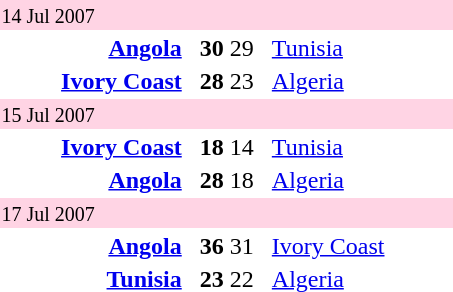<table style="text-align:center; float:left; margin-right:1em;">
<tr>
<th width=12%></th>
<th width=28%></th>
<th width=18%></th>
<th width=28%></th>
<th width=12%></th>
</tr>
<tr align="left" bgcolor=#ffd4e4>
<td colspan=5><small>14 Jul 2007</small></td>
</tr>
<tr>
<td></td>
<td align="right"><strong><a href='#'>Angola</a></strong> </td>
<td><strong>30</strong>  29</td>
<td align="left"> <a href='#'>Tunisia</a></td>
<td></td>
</tr>
<tr>
<td></td>
<td align="right"><strong><a href='#'>Ivory Coast</a></strong> </td>
<td><strong>28</strong>  23</td>
<td align="left"> <a href='#'>Algeria</a></td>
<td></td>
</tr>
<tr align="left" bgcolor=#ffd4e4>
<td colspan=5><small>15 Jul 2007</small></td>
</tr>
<tr>
<td></td>
<td align="right"><strong><a href='#'>Ivory Coast</a></strong> </td>
<td><strong>18</strong>  14</td>
<td align="left"> <a href='#'>Tunisia</a></td>
<td></td>
</tr>
<tr>
<td></td>
<td align="right"><strong><a href='#'>Angola</a></strong> </td>
<td><strong>28</strong>  18</td>
<td align="left"> <a href='#'>Algeria</a></td>
<td></td>
</tr>
<tr align="left" bgcolor=#ffd4e4>
<td colspan=5><small>17 Jul 2007</small></td>
</tr>
<tr>
<td></td>
<td align="right"><strong><a href='#'>Angola</a></strong> </td>
<td><strong>36</strong>  31</td>
<td align="left"> <a href='#'>Ivory Coast</a></td>
<td></td>
</tr>
<tr>
<td></td>
<td align="right"><strong><a href='#'>Tunisia</a></strong> </td>
<td><strong>23</strong>  22</td>
<td align="left"> <a href='#'>Algeria</a></td>
<td></td>
</tr>
</table>
